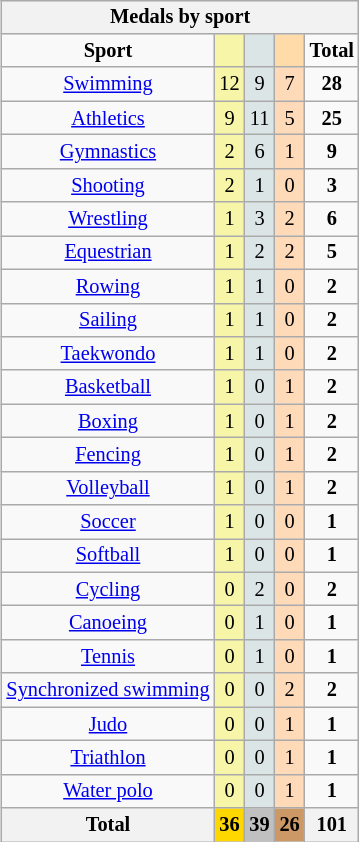<table class=wikitable style="font-size:85%; float:right;text-align:center">
<tr bgcolor=EFEFEF>
<th colspan=7>Medals by sport</th>
</tr>
<tr>
<td><strong>Sport</strong></td>
<td bgcolor=F7F6A8></td>
<td bgcolor=DCE5E5></td>
<td bgcolor=FFDBA9></td>
<td><strong>Total</strong></td>
</tr>
<tr>
<td><a href='#'>Swimming</a></td>
<td bgcolor=F7F6A8>12</td>
<td bgcolor=DCE5E5>9</td>
<td bgcolor=FFDAB9>7</td>
<td><strong>28</strong></td>
</tr>
<tr>
<td><a href='#'>Athletics</a></td>
<td bgcolor=F7F6A8>9</td>
<td bgcolor=DCE5E5>11</td>
<td bgcolor=FFDAB9>5</td>
<td><strong>25</strong></td>
</tr>
<tr>
<td><a href='#'>Gymnastics</a></td>
<td bgcolor=F7F6A8>2</td>
<td bgcolor=DCE5E5>6</td>
<td bgcolor=FFDAB9>1</td>
<td><strong>9</strong></td>
</tr>
<tr>
<td><a href='#'>Shooting</a></td>
<td bgcolor=F7F6A8>2</td>
<td bgcolor=DCE5E5>1</td>
<td bgcolor=FFDAB9>0</td>
<td><strong>3</strong></td>
</tr>
<tr>
<td><a href='#'>Wrestling</a></td>
<td bgcolor=F7F6A8>1</td>
<td bgcolor=DCE5E5>3</td>
<td bgcolor=FFDAB9>2</td>
<td><strong>6</strong></td>
</tr>
<tr>
<td><a href='#'>Equestrian</a></td>
<td bgcolor=F7F6A8>1</td>
<td bgcolor=DCE5E5>2</td>
<td bgcolor=FFDAB9>2</td>
<td><strong>5</strong></td>
</tr>
<tr>
<td><a href='#'>Rowing</a></td>
<td bgcolor=F7F6A8>1</td>
<td bgcolor=DCE5E5>1</td>
<td bgcolor=FFDAB9>0</td>
<td><strong>2</strong></td>
</tr>
<tr>
<td><a href='#'>Sailing</a></td>
<td bgcolor=F7F6A8>1</td>
<td bgcolor=DCE5E5>1</td>
<td bgcolor=FFDAB9>0</td>
<td><strong>2</strong></td>
</tr>
<tr>
<td><a href='#'>Taekwondo</a></td>
<td bgcolor=F7F6A8>1</td>
<td bgcolor=DCE5E5>1</td>
<td bgcolor=FFDAB9>0</td>
<td><strong>2</strong></td>
</tr>
<tr>
<td><a href='#'>Basketball</a></td>
<td bgcolor=F7F6A8>1</td>
<td bgcolor=DCE5E5>0</td>
<td bgcolor=FFDAB9>1</td>
<td><strong>2</strong></td>
</tr>
<tr>
<td><a href='#'>Boxing</a></td>
<td bgcolor=F7F6A8>1</td>
<td bgcolor=DCE5E5>0</td>
<td bgcolor=FFDAB9>1</td>
<td><strong>2</strong></td>
</tr>
<tr>
<td><a href='#'>Fencing</a></td>
<td bgcolor=F7F6A8>1</td>
<td bgcolor=DCE5E5>0</td>
<td bgcolor=FFDAB9>1</td>
<td><strong>2</strong></td>
</tr>
<tr>
<td><a href='#'>Volleyball</a></td>
<td bgcolor=F7F6A8>1</td>
<td bgcolor=DCE5E5>0</td>
<td bgcolor=FFDAB9>1</td>
<td><strong>2</strong></td>
</tr>
<tr>
<td><a href='#'>Soccer</a></td>
<td bgcolor=F7F6A8>1</td>
<td bgcolor=DCE5E5>0</td>
<td bgcolor=FFDAB9>0</td>
<td><strong>1</strong></td>
</tr>
<tr>
<td><a href='#'>Softball</a></td>
<td bgcolor=F7F6A8>1</td>
<td bgcolor=DCE5E5>0</td>
<td bgcolor=FFDAB9>0</td>
<td><strong>1</strong></td>
</tr>
<tr>
<td><a href='#'>Cycling</a></td>
<td bgcolor=F7F6A8>0</td>
<td bgcolor=DCE5E5>2</td>
<td bgcolor=FFDAB9>0</td>
<td><strong>2</strong></td>
</tr>
<tr>
<td><a href='#'>Canoeing</a></td>
<td bgcolor=F7F6A8>0</td>
<td bgcolor=DCE5E5>1</td>
<td bgcolor=FFDAB9>0</td>
<td><strong>1</strong></td>
</tr>
<tr>
<td><a href='#'>Tennis</a></td>
<td bgcolor=F7F6A8>0</td>
<td bgcolor=DCE5E5>1</td>
<td bgcolor=FFDAB9>0</td>
<td><strong>1</strong></td>
</tr>
<tr>
<td><a href='#'>Synchronized swimming</a></td>
<td bgcolor=F7F6A8>0</td>
<td bgcolor=DCE5E5>0</td>
<td bgcolor=FFDAB9>2</td>
<td><strong>2</strong></td>
</tr>
<tr>
<td><a href='#'>Judo</a></td>
<td bgcolor=F7F6A8>0</td>
<td bgcolor=DCE5E5>0</td>
<td bgcolor=FFDAB9>1</td>
<td><strong>1</strong></td>
</tr>
<tr>
<td><a href='#'>Triathlon</a></td>
<td bgcolor=F7F6A8>0</td>
<td bgcolor=DCE5E5>0</td>
<td bgcolor=FFDAB9>1</td>
<td><strong>1</strong></td>
</tr>
<tr>
<td><a href='#'>Water polo</a></td>
<td bgcolor=F7F6A8>0</td>
<td bgcolor=DCE5E5>0</td>
<td bgcolor=FFDAB9>1</td>
<td><strong>1</strong></td>
</tr>
<tr>
<th>Total</th>
<th style=background:gold>36</th>
<th style=background:silver>39</th>
<th style=background:#c96>26</th>
<th>101</th>
</tr>
</table>
